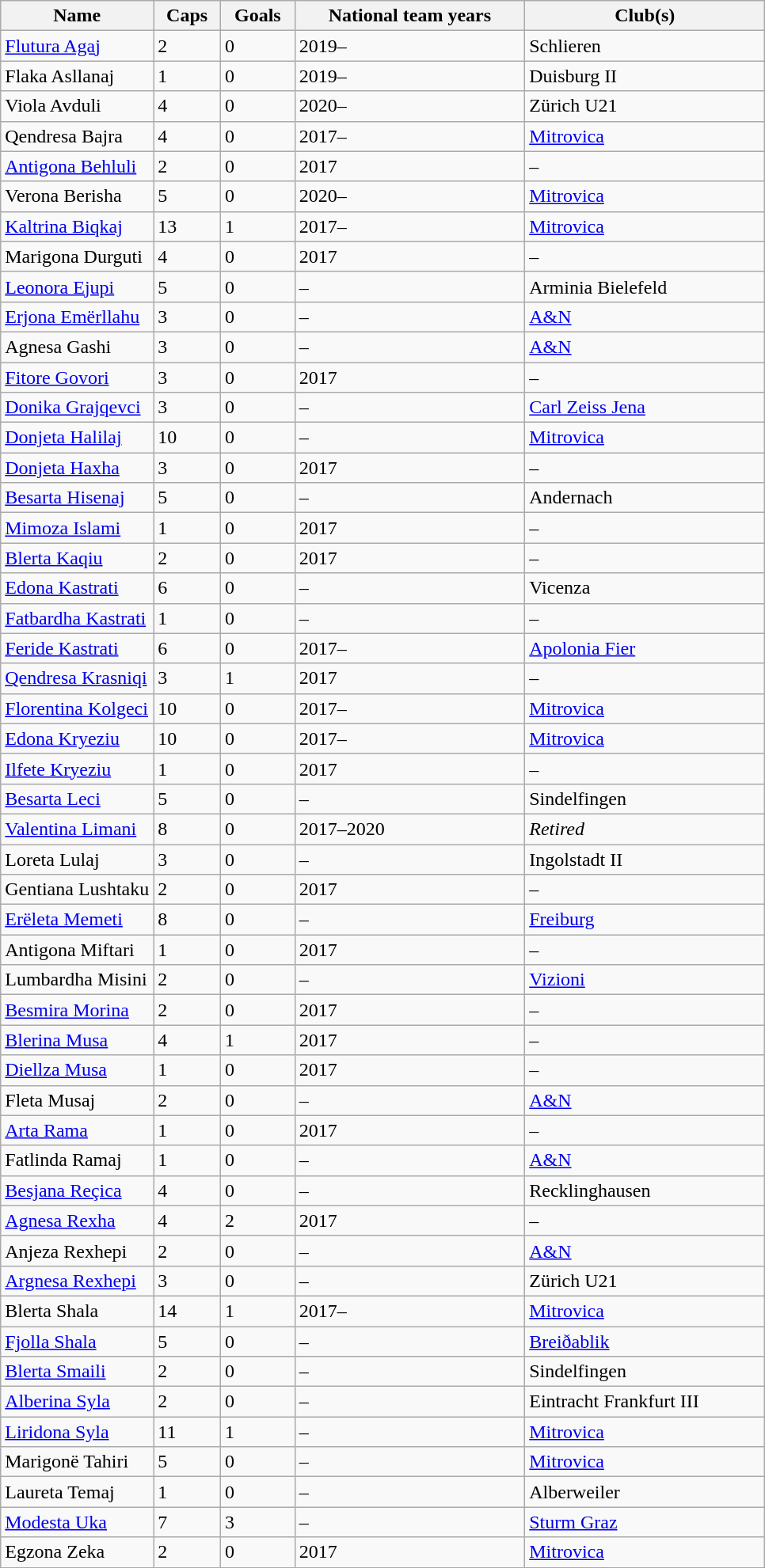<table class="wikitable sortable">
<tr>
<th width="20%">Name</th>
<th>Caps</th>
<th>Goals</th>
<th>National team years</th>
<th>Club(s)</th>
</tr>
<tr>
<td><a href='#'>Flutura Agaj</a></td>
<td>2</td>
<td>0</td>
<td>2019–</td>
<td> Schlieren</td>
</tr>
<tr>
<td>Flaka Asllanaj</td>
<td>1</td>
<td>0</td>
<td>2019–</td>
<td> Duisburg II</td>
</tr>
<tr>
<td>Viola Avduli</td>
<td>4</td>
<td>0</td>
<td>2020–</td>
<td> Zürich U21</td>
</tr>
<tr>
<td>Qendresa Bajra</td>
<td>4</td>
<td>0</td>
<td>2017–</td>
<td> <a href='#'>Mitrovica</a></td>
</tr>
<tr>
<td><a href='#'>Antigona Behluli</a></td>
<td>2</td>
<td>0</td>
<td>2017</td>
<td>–</td>
</tr>
<tr>
<td>Verona Berisha</td>
<td>5</td>
<td>0</td>
<td>2020–</td>
<td> <a href='#'>Mitrovica</a></td>
</tr>
<tr>
<td><a href='#'>Kaltrina Biqkaj</a></td>
<td>13</td>
<td>1</td>
<td>2017–</td>
<td> <a href='#'>Mitrovica</a></td>
</tr>
<tr>
<td>Marigona Durguti</td>
<td>4</td>
<td>0</td>
<td>2017</td>
<td>–</td>
</tr>
<tr>
<td><a href='#'>Leonora Ejupi</a></td>
<td>5</td>
<td>0</td>
<td>–</td>
<td> Arminia Bielefeld</td>
</tr>
<tr>
<td><a href='#'>Erjona Emërllahu</a></td>
<td>3</td>
<td>0</td>
<td>–</td>
<td> <a href='#'>A&N</a></td>
</tr>
<tr>
<td>Agnesa Gashi</td>
<td>3</td>
<td>0</td>
<td>–</td>
<td> <a href='#'>A&N</a></td>
</tr>
<tr>
<td><a href='#'>Fitore Govori</a></td>
<td>3</td>
<td>0</td>
<td>2017</td>
<td>–</td>
</tr>
<tr>
<td><a href='#'>Donika Grajqevci</a></td>
<td>3</td>
<td>0</td>
<td>–</td>
<td> <a href='#'>Carl Zeiss Jena</a></td>
</tr>
<tr>
<td><a href='#'>Donjeta Halilaj</a></td>
<td>10</td>
<td>0</td>
<td>–</td>
<td> <a href='#'>Mitrovica</a></td>
</tr>
<tr>
<td><a href='#'>Donjeta Haxha</a></td>
<td>3</td>
<td>0</td>
<td>2017</td>
<td>–</td>
</tr>
<tr>
<td><a href='#'>Besarta Hisenaj</a></td>
<td>5</td>
<td>0</td>
<td>–</td>
<td> Andernach</td>
</tr>
<tr>
<td><a href='#'>Mimoza Islami</a></td>
<td>1</td>
<td>0</td>
<td>2017</td>
<td>–</td>
</tr>
<tr>
<td><a href='#'>Blerta Kaqiu</a></td>
<td>2</td>
<td>0</td>
<td>2017</td>
<td>–</td>
</tr>
<tr>
<td><a href='#'>Edona Kastrati</a></td>
<td>6</td>
<td>0</td>
<td>–</td>
<td> Vicenza</td>
</tr>
<tr>
<td><a href='#'>Fatbardha Kastrati</a></td>
<td>1</td>
<td>0</td>
<td>–</td>
<td>–</td>
</tr>
<tr>
<td><a href='#'>Feride Kastrati</a></td>
<td>6</td>
<td>0</td>
<td>2017–</td>
<td> <a href='#'>Apolonia Fier</a></td>
</tr>
<tr>
<td><a href='#'>Qendresa Krasniqi</a></td>
<td>3</td>
<td>1</td>
<td>2017</td>
<td>–</td>
</tr>
<tr>
<td><a href='#'>Florentina Kolgeci</a></td>
<td>10</td>
<td>0</td>
<td>2017–</td>
<td> <a href='#'>Mitrovica</a></td>
</tr>
<tr>
<td><a href='#'>Edona Kryeziu</a></td>
<td>10</td>
<td>0</td>
<td>2017–</td>
<td> <a href='#'>Mitrovica</a></td>
</tr>
<tr>
<td><a href='#'>Ilfete Kryeziu</a></td>
<td>1</td>
<td>0</td>
<td>2017</td>
<td>–</td>
</tr>
<tr>
<td><a href='#'>Besarta Leci</a></td>
<td>5</td>
<td>0</td>
<td>–</td>
<td> Sindelfingen</td>
</tr>
<tr>
<td><a href='#'>Valentina Limani</a></td>
<td>8</td>
<td>0</td>
<td>2017–2020</td>
<td><em>Retired</em></td>
</tr>
<tr>
<td>Loreta Lulaj</td>
<td>3</td>
<td>0</td>
<td>–</td>
<td> Ingolstadt II</td>
</tr>
<tr>
<td>Gentiana Lushtaku</td>
<td>2</td>
<td>0</td>
<td>2017</td>
<td>–</td>
</tr>
<tr>
<td><a href='#'>Erëleta Memeti</a></td>
<td>8</td>
<td>0</td>
<td>–</td>
<td> <a href='#'>Freiburg</a></td>
</tr>
<tr>
<td>Antigona Miftari</td>
<td>1</td>
<td>0</td>
<td>2017</td>
<td>–</td>
</tr>
<tr>
<td>Lumbardha Misini</td>
<td>2</td>
<td>0</td>
<td>–</td>
<td> <a href='#'>Vizioni</a></td>
</tr>
<tr>
<td><a href='#'>Besmira Morina</a></td>
<td>2</td>
<td>0</td>
<td>2017</td>
<td>–</td>
</tr>
<tr>
<td><a href='#'>Blerina Musa</a></td>
<td>4</td>
<td>1</td>
<td>2017</td>
<td>–</td>
</tr>
<tr>
<td><a href='#'>Diellza Musa</a></td>
<td>1</td>
<td>0</td>
<td>2017</td>
<td>–</td>
</tr>
<tr>
<td>Fleta Musaj</td>
<td>2</td>
<td>0</td>
<td>–</td>
<td> <a href='#'>A&N</a></td>
</tr>
<tr>
<td><a href='#'>Arta Rama</a></td>
<td>1</td>
<td>0</td>
<td>2017</td>
<td>–</td>
</tr>
<tr>
<td>Fatlinda Ramaj</td>
<td>1</td>
<td>0</td>
<td>–</td>
<td> <a href='#'>A&N</a></td>
</tr>
<tr>
<td><a href='#'>Besjana Reçica</a></td>
<td>4</td>
<td>0</td>
<td>–</td>
<td> Recklinghausen</td>
</tr>
<tr>
<td><a href='#'>Agnesa Rexha</a></td>
<td>4</td>
<td>2</td>
<td>2017</td>
<td>–</td>
</tr>
<tr>
<td>Anjeza Rexhepi</td>
<td>2</td>
<td>0</td>
<td>–</td>
<td> <a href='#'>A&N</a></td>
</tr>
<tr>
<td><a href='#'>Argnesa Rexhepi</a></td>
<td>3</td>
<td>0</td>
<td>–</td>
<td> Zürich U21</td>
</tr>
<tr>
<td>Blerta Shala</td>
<td>14</td>
<td>1</td>
<td>2017–</td>
<td> <a href='#'>Mitrovica</a></td>
</tr>
<tr>
<td><a href='#'>Fjolla Shala</a></td>
<td>5</td>
<td>0</td>
<td>–</td>
<td> <a href='#'>Breiðablik</a></td>
</tr>
<tr>
<td><a href='#'>Blerta Smaili</a></td>
<td>2</td>
<td>0</td>
<td>–</td>
<td> Sindelfingen</td>
</tr>
<tr>
<td><a href='#'>Alberina Syla</a></td>
<td>2</td>
<td>0</td>
<td>–</td>
<td> Eintracht Frankfurt III</td>
</tr>
<tr>
<td><a href='#'>Liridona Syla</a></td>
<td>11</td>
<td>1</td>
<td>–</td>
<td> <a href='#'>Mitrovica</a></td>
</tr>
<tr>
<td>Marigonë Tahiri</td>
<td>5</td>
<td>0</td>
<td>–</td>
<td> <a href='#'>Mitrovica</a></td>
</tr>
<tr>
<td>Laureta Temaj</td>
<td>1</td>
<td>0</td>
<td>–</td>
<td> Alberweiler</td>
</tr>
<tr>
<td><a href='#'>Modesta Uka</a></td>
<td>7</td>
<td>3</td>
<td>–</td>
<td> <a href='#'>Sturm Graz</a></td>
</tr>
<tr>
<td>Egzona Zeka</td>
<td>2</td>
<td>0</td>
<td>2017</td>
<td> <a href='#'>Mitrovica</a></td>
</tr>
</table>
